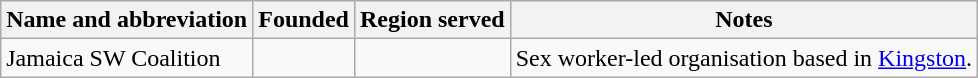<table class="wikitable sortable">
<tr>
<th>Name and abbreviation</th>
<th>Founded</th>
<th>Region served</th>
<th>Notes</th>
</tr>
<tr>
<td>Jamaica SW Coalition</td>
<td></td>
<td></td>
<td>Sex worker-led organisation based in <a href='#'>Kingston</a>.</td>
</tr>
</table>
